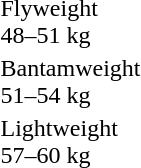<table>
<tr>
<td rowspan=2>Flyweight<br>48–51 kg</td>
<td rowspan=2></td>
<td rowspan=2></td>
<td></td>
</tr>
<tr>
<td></td>
</tr>
<tr>
<td rowspan=2>Bantamweight<br>51–54 kg</td>
<td rowspan=2></td>
<td rowspan=2></td>
<td></td>
</tr>
<tr>
<td></td>
</tr>
<tr>
<td rowspan=2>Lightweight<br>57–60 kg</td>
<td rowspan=2></td>
<td rowspan=2></td>
<td></td>
</tr>
<tr>
<td></td>
</tr>
</table>
